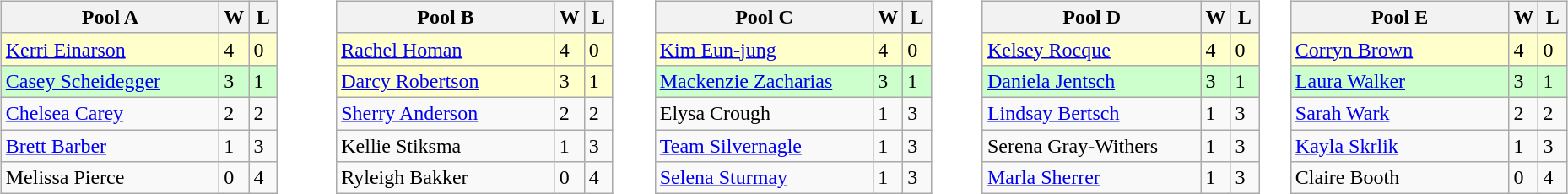<table>
<tr>
<td valign=top width=10%><br><table class=wikitable>
<tr>
<th width=165>Pool A</th>
<th width=15>W</th>
<th width=15>L</th>
</tr>
<tr bgcolor=#ffffcc>
<td> <a href='#'>Kerri Einarson</a></td>
<td>4</td>
<td>0</td>
</tr>
<tr bgcolor=#ccffcc>
<td> <a href='#'>Casey Scheidegger</a></td>
<td>3</td>
<td>1</td>
</tr>
<tr>
<td> <a href='#'>Chelsea Carey</a></td>
<td>2</td>
<td>2</td>
</tr>
<tr>
<td> <a href='#'>Brett Barber</a></td>
<td>1</td>
<td>3</td>
</tr>
<tr>
<td> Melissa Pierce</td>
<td>0</td>
<td>4</td>
</tr>
</table>
</td>
<td valign=top width=10%><br><table class=wikitable>
<tr>
<th width=165>Pool B</th>
<th width=15>W</th>
<th width=15>L</th>
</tr>
<tr bgcolor=#ffffcc>
<td> <a href='#'>Rachel Homan</a></td>
<td>4</td>
<td>0</td>
</tr>
<tr bgcolor=#ffffcc>
<td> <a href='#'>Darcy Robertson</a></td>
<td>3</td>
<td>1</td>
</tr>
<tr>
<td> <a href='#'>Sherry Anderson</a></td>
<td>2</td>
<td>2</td>
</tr>
<tr>
<td> Kellie Stiksma</td>
<td>1</td>
<td>3</td>
</tr>
<tr>
<td> Ryleigh Bakker</td>
<td>0</td>
<td>4</td>
</tr>
</table>
</td>
<td valign=top width=10%><br><table class=wikitable>
<tr>
<th width=165>Pool C</th>
<th width=15>W</th>
<th width=15>L</th>
</tr>
<tr bgcolor=#ffffcc>
<td> <a href='#'>Kim Eun-jung</a></td>
<td>4</td>
<td>0</td>
</tr>
<tr bgcolor=#ccffcc>
<td> <a href='#'>Mackenzie Zacharias</a></td>
<td>3</td>
<td>1</td>
</tr>
<tr>
<td> Elysa Crough</td>
<td>1</td>
<td>3</td>
</tr>
<tr>
<td> <a href='#'>Team Silvernagle</a></td>
<td>1</td>
<td>3</td>
</tr>
<tr>
<td> <a href='#'>Selena Sturmay</a></td>
<td>1</td>
<td>3</td>
</tr>
</table>
</td>
<td valign=top width=10%><br><table class=wikitable>
<tr>
<th width=165>Pool D</th>
<th width=15>W</th>
<th width=15>L</th>
</tr>
<tr bgcolor=#ffffcc>
<td> <a href='#'>Kelsey Rocque</a></td>
<td>4</td>
<td>0</td>
</tr>
<tr bgcolor=#ccffcc>
<td> <a href='#'>Daniela Jentsch</a></td>
<td>3</td>
<td>1</td>
</tr>
<tr>
<td> <a href='#'>Lindsay Bertsch</a></td>
<td>1</td>
<td>3</td>
</tr>
<tr>
<td> Serena Gray-Withers</td>
<td>1</td>
<td>3</td>
</tr>
<tr>
<td> <a href='#'>Marla Sherrer</a></td>
<td>1</td>
<td>3</td>
</tr>
</table>
</td>
<td valign=top width=10%><br><table class=wikitable>
<tr>
<th width=165>Pool E</th>
<th width=15>W</th>
<th width=15>L</th>
</tr>
<tr bgcolor=#ffffcc>
<td> <a href='#'>Corryn Brown</a></td>
<td>4</td>
<td>0</td>
</tr>
<tr bgcolor=#ccffcc>
<td> <a href='#'>Laura Walker</a></td>
<td>3</td>
<td>1</td>
</tr>
<tr>
<td> <a href='#'>Sarah Wark</a></td>
<td>2</td>
<td>2</td>
</tr>
<tr>
<td> <a href='#'>Kayla Skrlik</a></td>
<td>1</td>
<td>3</td>
</tr>
<tr>
<td> Claire Booth</td>
<td>0</td>
<td>4</td>
</tr>
</table>
</td>
</tr>
</table>
